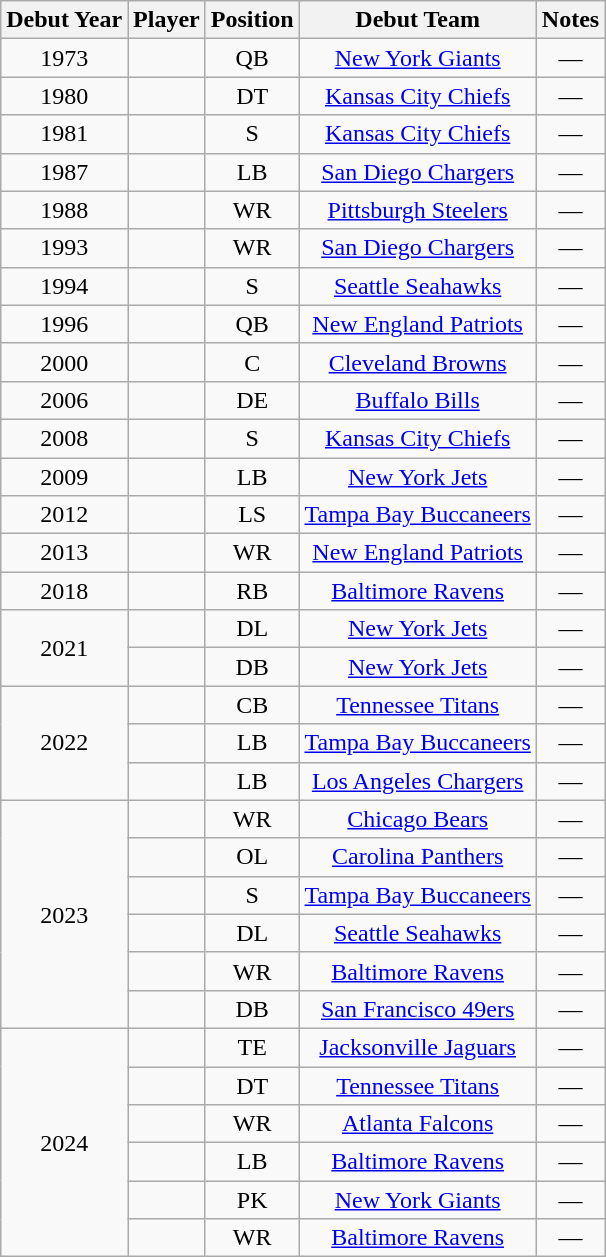<table class="wikitable sortable" style="text-align: center;">
<tr>
<th>Debut Year</th>
<th>Player</th>
<th>Position</th>
<th>Debut Team</th>
<th>Notes</th>
</tr>
<tr>
<td align="center">1973</td>
<td align="center"></td>
<td align="center">QB</td>
<td align="center"><a href='#'>New York Giants</a></td>
<td align="center">—</td>
</tr>
<tr>
<td align="center">1980</td>
<td align="center"></td>
<td align="center">DT</td>
<td align="center"><a href='#'>Kansas City Chiefs</a></td>
<td align="center">—</td>
</tr>
<tr>
<td align="center">1981</td>
<td align="center"></td>
<td align="center">S</td>
<td align="center"><a href='#'>Kansas City Chiefs</a></td>
<td align="center">—</td>
</tr>
<tr>
<td align="center">1987</td>
<td align="center"></td>
<td align="center">LB</td>
<td align="center"><a href='#'>San Diego Chargers</a></td>
<td align="center">—</td>
</tr>
<tr>
<td align="center">1988</td>
<td align="center"></td>
<td align="center">WR</td>
<td align="center"><a href='#'>Pittsburgh Steelers</a></td>
<td align="center">—</td>
</tr>
<tr>
<td align="center">1993</td>
<td align="center"></td>
<td align="center">WR</td>
<td align="center"><a href='#'>San Diego Chargers</a></td>
<td align="center">—</td>
</tr>
<tr>
<td align="center">1994</td>
<td align="center"></td>
<td align="center">S</td>
<td align="center"><a href='#'>Seattle Seahawks</a></td>
<td align="center">—</td>
</tr>
<tr>
<td align="center">1996</td>
<td align="center"></td>
<td align="center">QB</td>
<td align="center"><a href='#'>New England Patriots</a></td>
<td align="center">—</td>
</tr>
<tr>
<td align="center">2000</td>
<td align="center"></td>
<td align="center">C</td>
<td align="center"><a href='#'>Cleveland Browns</a></td>
<td align="center">—</td>
</tr>
<tr>
<td align="center">2006</td>
<td align="center"></td>
<td align="center">DE</td>
<td align="center"><a href='#'>Buffalo Bills</a></td>
<td align="center">—</td>
</tr>
<tr>
<td align="center">2008</td>
<td align="center"></td>
<td align="center">S</td>
<td align="center"><a href='#'>Kansas City Chiefs</a></td>
<td align="center">—</td>
</tr>
<tr>
<td align="center">2009</td>
<td align="center"></td>
<td align="center">LB</td>
<td align="center"><a href='#'>New York Jets</a></td>
<td align="center">—</td>
</tr>
<tr>
<td align="center">2012</td>
<td align="center"></td>
<td align="center">LS</td>
<td align="center"><a href='#'>Tampa Bay Buccaneers</a></td>
<td align="center">—</td>
</tr>
<tr>
<td align="center">2013</td>
<td align="center"></td>
<td align="center">WR</td>
<td align="center"><a href='#'>New England Patriots</a></td>
<td align="center">—</td>
</tr>
<tr>
<td align="center">2018</td>
<td align="center"></td>
<td align="center">RB</td>
<td align="center"><a href='#'>Baltimore Ravens</a></td>
<td align="center">—</td>
</tr>
<tr>
<td rowspan="2">2021</td>
<td align="center"></td>
<td align="center">DL</td>
<td align="center"><a href='#'>New York Jets</a></td>
<td align="center">—</td>
</tr>
<tr>
<td align="center"></td>
<td align="center">DB</td>
<td align="center"><a href='#'>New York Jets</a></td>
<td align="center">—</td>
</tr>
<tr>
<td rowspan="3">2022</td>
<td align="center"></td>
<td align="center">CB</td>
<td align="center"><a href='#'>Tennessee Titans</a></td>
<td align="center">—</td>
</tr>
<tr>
<td align="center"></td>
<td align="center">LB</td>
<td align="center"><a href='#'>Tampa Bay Buccaneers</a></td>
<td align="center">—</td>
</tr>
<tr>
<td align="center"></td>
<td align="center">LB</td>
<td align="center"><a href='#'>Los Angeles Chargers</a></td>
<td align="center">—</td>
</tr>
<tr>
<td rowspan="6">2023</td>
<td align="center"></td>
<td align="center">WR</td>
<td align="center"><a href='#'>Chicago Bears</a></td>
<td align="center">—</td>
</tr>
<tr>
<td align="center"></td>
<td align="center">OL</td>
<td align="center"><a href='#'>Carolina Panthers</a></td>
<td align="center">—</td>
</tr>
<tr>
<td align="center"></td>
<td align="center">S</td>
<td align="center"><a href='#'>Tampa Bay Buccaneers</a></td>
<td align="center">—</td>
</tr>
<tr>
<td align="center"></td>
<td align="center">DL</td>
<td align="center"><a href='#'>Seattle Seahawks</a></td>
<td align="center">—</td>
</tr>
<tr>
<td align="center"></td>
<td align="center">WR</td>
<td align="center"><a href='#'>Baltimore Ravens</a></td>
<td align="center">—</td>
</tr>
<tr>
<td align="center"></td>
<td align="center">DB</td>
<td align="center"><a href='#'>San Francisco 49ers</a></td>
<td align="center">—</td>
</tr>
<tr>
<td rowspan="6">2024</td>
<td align="center"></td>
<td align="center">TE</td>
<td align="center"><a href='#'>Jacksonville Jaguars</a></td>
<td align="center">—</td>
</tr>
<tr>
<td align="center"></td>
<td align="center">DT</td>
<td align="center"><a href='#'>Tennessee Titans</a></td>
<td align="center">—</td>
</tr>
<tr>
<td align="center"></td>
<td align="center">WR</td>
<td align="center"><a href='#'>Atlanta Falcons</a></td>
<td align="center">—</td>
</tr>
<tr>
<td align="center"></td>
<td align="center">LB</td>
<td align="center"><a href='#'>Baltimore Ravens</a></td>
<td align="center">—</td>
</tr>
<tr>
<td align="center"></td>
<td align="center">PK</td>
<td align="center"><a href='#'>New York Giants</a></td>
<td align="center">—</td>
</tr>
<tr>
<td align="center"></td>
<td align="center">WR</td>
<td align="center"><a href='#'>Baltimore Ravens</a></td>
<td align="center">—</td>
</tr>
</table>
